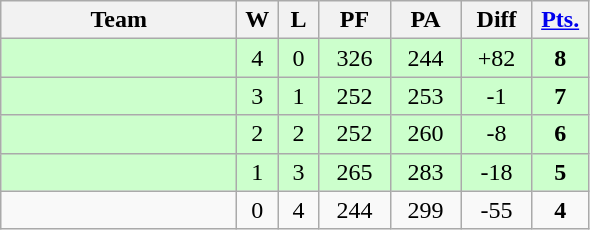<table class=wikitable>
<tr align=center>
<th width=150px>Team</th>
<th width=20px>W</th>
<th width=20px>L</th>
<th width=40px>PF</th>
<th width=40px>PA</th>
<th width=40px>Diff</th>
<th width=30px><a href='#'>Pts.</a></th>
</tr>
<tr align=center bgcolor="#ccffcc">
<td align=left></td>
<td>4</td>
<td>0</td>
<td>326</td>
<td>244</td>
<td>+82</td>
<td><strong>8</strong></td>
</tr>
<tr align=center bgcolor="#ccffcc">
<td align=left></td>
<td>3</td>
<td>1</td>
<td>252</td>
<td>253</td>
<td>-1</td>
<td><strong>7</strong></td>
</tr>
<tr align=center bgcolor="#ccffcc">
<td align=left></td>
<td>2</td>
<td>2</td>
<td>252</td>
<td>260</td>
<td>-8</td>
<td><strong>6</strong></td>
</tr>
<tr align=center bgcolor="#ccffcc">
<td align=left></td>
<td>1</td>
<td>3</td>
<td>265</td>
<td>283</td>
<td>-18</td>
<td><strong>5</strong></td>
</tr>
<tr align=center>
<td align=left></td>
<td>0</td>
<td>4</td>
<td>244</td>
<td>299</td>
<td>-55</td>
<td><strong>4</strong></td>
</tr>
</table>
